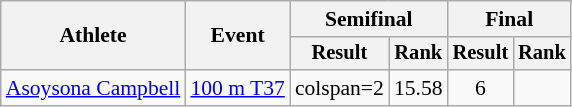<table class="wikitable" style="font-size:90%">
<tr>
<th rowspan="2">Athlete</th>
<th rowspan="2">Event</th>
<th colspan="2">Semifinal</th>
<th colspan="2">Final</th>
</tr>
<tr style="font-size:95%">
<th>Result</th>
<th>Rank</th>
<th>Result</th>
<th>Rank</th>
</tr>
<tr align=center>
<td align=left><a href='#'>Asoysona Campbell</a></td>
<td align=left><a href='#'>100 m T37</a></td>
<td>colspan=2 </td>
<td>15.58</td>
<td>6</td>
</tr>
</table>
